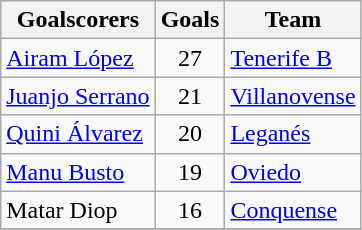<table class="wikitable sortable">
<tr>
<th>Goalscorers</th>
<th>Goals</th>
<th>Team</th>
</tr>
<tr>
<td> <a href='#'>Airam López</a></td>
<td align=center>27</td>
<td><a href='#'>Tenerife B</a></td>
</tr>
<tr>
<td> <a href='#'>Juanjo Serrano</a></td>
<td align=center>21</td>
<td><a href='#'>Villanovense</a></td>
</tr>
<tr>
<td> <a href='#'>Quini Álvarez</a></td>
<td align=center>20</td>
<td><a href='#'>Leganés</a></td>
</tr>
<tr>
<td> <a href='#'>Manu Busto</a></td>
<td align=center>19</td>
<td><a href='#'>Oviedo</a></td>
</tr>
<tr>
<td> Matar Diop</td>
<td align=center>16</td>
<td><a href='#'>Conquense</a></td>
</tr>
<tr>
</tr>
</table>
